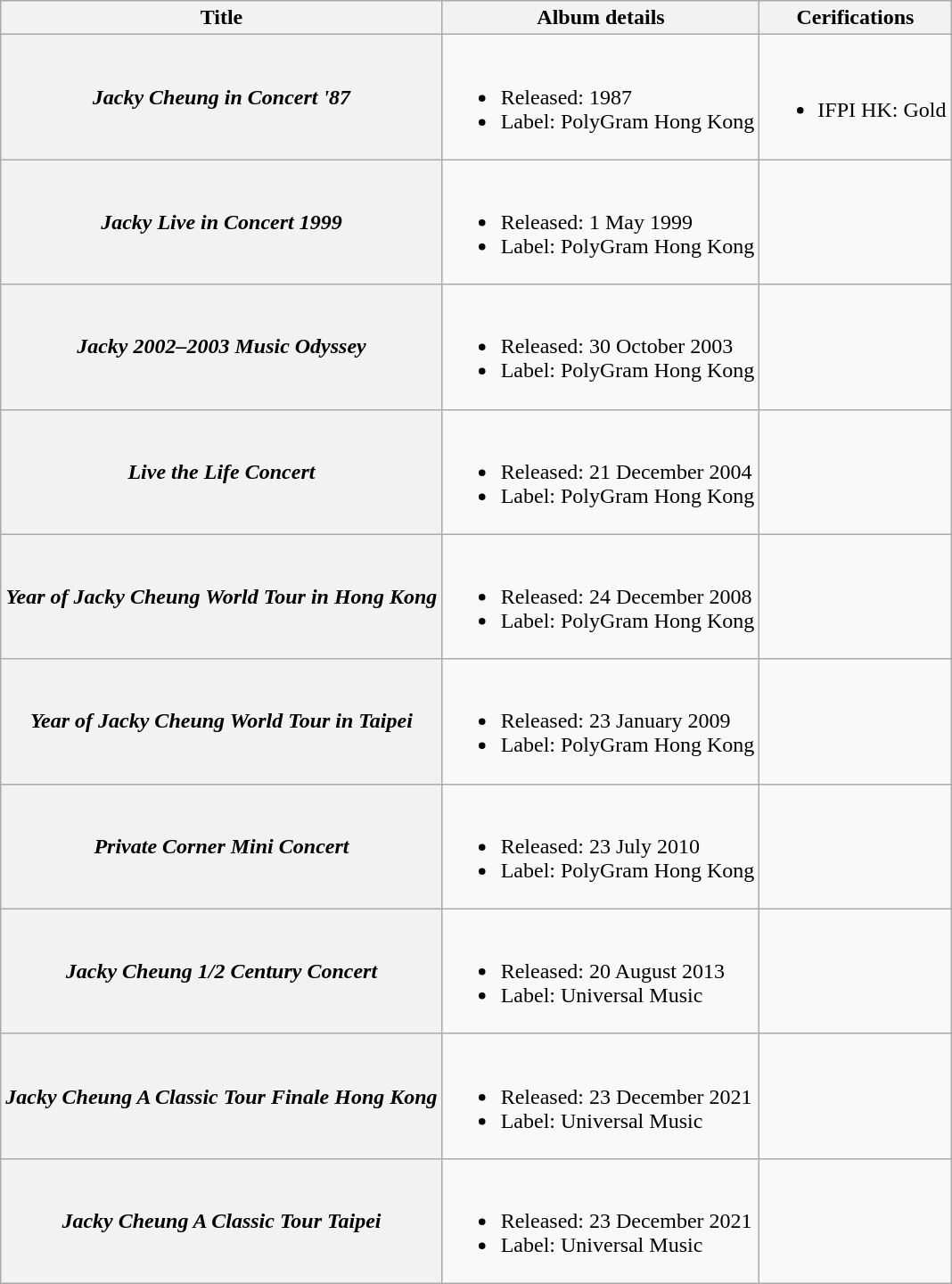<table class="wikitable plainrowheaders">
<tr>
<th>Title</th>
<th>Album details</th>
<th>Cerifications</th>
</tr>
<tr>
<th scope="row"><em>Jacky Cheung in Concert '87</em></th>
<td><br><ul><li>Released: 1987</li><li>Label: PolyGram Hong Kong</li></ul></td>
<td><br><ul><li>IFPI HK: Gold</li></ul></td>
</tr>
<tr>
<th scope="row"><em>Jacky Live in Concert 1999</em></th>
<td><br><ul><li>Released: 1 May 1999</li><li>Label: PolyGram Hong Kong</li></ul></td>
<td></td>
</tr>
<tr>
<th scope="row"><em>Jacky 2002–2003 Music Odyssey</em></th>
<td><br><ul><li>Released: 30 October 2003</li><li>Label: PolyGram Hong Kong</li></ul></td>
<td></td>
</tr>
<tr>
<th scope="row"><em>Live the Life Concert</em></th>
<td><br><ul><li>Released: 21 December 2004</li><li>Label: PolyGram Hong Kong</li></ul></td>
<td></td>
</tr>
<tr>
<th scope="row"><em>Year of Jacky Cheung World Tour in Hong Kong</em></th>
<td><br><ul><li>Released: 24 December 2008</li><li>Label: PolyGram Hong Kong</li></ul></td>
<td></td>
</tr>
<tr>
<th scope="row"><em>Year of Jacky Cheung World Tour in Taipei</em></th>
<td><br><ul><li>Released: 23 January 2009</li><li>Label: PolyGram Hong Kong</li></ul></td>
<td></td>
</tr>
<tr>
<th scope="row"><em>Private Corner Mini Concert</em></th>
<td><br><ul><li>Released: 23 July 2010</li><li>Label: PolyGram Hong Kong</li></ul></td>
<td></td>
</tr>
<tr>
<th scope="row"><em>Jacky Cheung 1/2 Century Concert</em></th>
<td><br><ul><li>Released: 20 August 2013</li><li>Label: Universal Music</li></ul></td>
<td></td>
</tr>
<tr>
<th scope="row"><em>Jacky Cheung A Classic Tour Finale Hong Kong</em></th>
<td><br><ul><li>Released: 23 December 2021</li><li>Label: Universal Music</li></ul></td>
<td></td>
</tr>
<tr>
<th scope="row"><em>Jacky Cheung A Classic Tour Taipei</em></th>
<td><br><ul><li>Released: 23 December 2021</li><li>Label: Universal Music</li></ul></td>
<td></td>
</tr>
</table>
